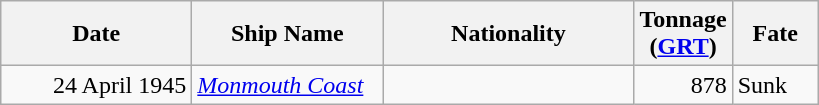<table class="wikitable sortable">
<tr>
<th width="120px">Date</th>
<th width="120px">Ship Name</th>
<th width="160px">Nationality</th>
<th width="25px">Tonnage <br>(<a href='#'>GRT</a>)</th>
<th width="50px">Fate</th>
</tr>
<tr>
<td align="right">24 April 1945</td>
<td align="left"><a href='#'><em>Monmouth Coast</em></a></td>
<td align="left"></td>
<td align="right">878</td>
<td align="left">Sunk</td>
</tr>
</table>
